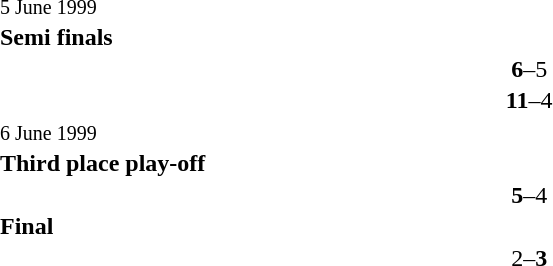<table width=100% cellspacing=1>
<tr>
<th width=22%></th>
<th width=12%></th>
<th></th>
</tr>
<tr>
<td><small>5 June 1999</small></td>
</tr>
<tr>
<td><strong>Semi finals</strong></td>
</tr>
<tr>
<td align=right><strong></strong></td>
<td align=center><strong>6</strong>–5</td>
<td><strong> </strong></td>
</tr>
<tr>
<td align=right><strong></strong></td>
<td align=center><strong>11</strong>–4</td>
<td></td>
</tr>
<tr>
<td><small>6 June 1999</small></td>
</tr>
<tr>
<td><strong>Third place play-off</strong></td>
</tr>
<tr>
<td align=right><strong></strong></td>
<td align=center><strong>5</strong>–4</td>
<td></td>
</tr>
<tr>
<td><strong>Final</strong></td>
</tr>
<tr>
<td align=right></td>
<td align=center>2–<strong>3</strong></td>
<td><strong></strong></td>
</tr>
</table>
